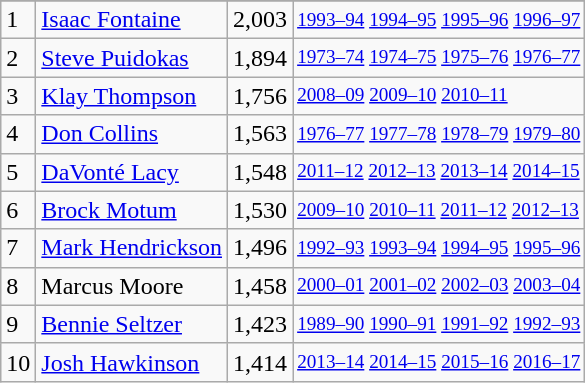<table class="wikitable">
<tr>
</tr>
<tr>
<td>1</td>
<td><a href='#'>Isaac Fontaine</a></td>
<td>2,003</td>
<td style="font-size:80%;"><a href='#'>1993–94</a> <a href='#'>1994–95</a> <a href='#'>1995–96</a> <a href='#'>1996–97</a></td>
</tr>
<tr>
<td>2</td>
<td><a href='#'>Steve Puidokas</a></td>
<td>1,894</td>
<td style="font-size:80%;"><a href='#'>1973–74</a> <a href='#'>1974–75</a> <a href='#'>1975–76</a> <a href='#'>1976–77</a></td>
</tr>
<tr>
<td>3</td>
<td><a href='#'>Klay Thompson</a></td>
<td>1,756</td>
<td style="font-size:80%;"><a href='#'>2008–09</a> <a href='#'>2009–10</a> <a href='#'>2010–11</a></td>
</tr>
<tr>
<td>4</td>
<td><a href='#'>Don Collins</a></td>
<td>1,563</td>
<td style="font-size:80%;"><a href='#'>1976–77</a> <a href='#'>1977–78</a> <a href='#'>1978–79</a> <a href='#'>1979–80</a></td>
</tr>
<tr>
<td>5</td>
<td><a href='#'>DaVonté Lacy</a></td>
<td>1,548</td>
<td style="font-size:80%;"><a href='#'>2011–12</a> <a href='#'>2012–13</a> <a href='#'>2013–14</a> <a href='#'>2014–15</a></td>
</tr>
<tr>
<td>6</td>
<td><a href='#'>Brock Motum</a></td>
<td>1,530</td>
<td style="font-size:80%;"><a href='#'>2009–10</a> <a href='#'>2010–11</a> <a href='#'>2011–12</a> <a href='#'>2012–13</a></td>
</tr>
<tr>
<td>7</td>
<td><a href='#'>Mark Hendrickson</a></td>
<td>1,496</td>
<td style="font-size:80%;"><a href='#'>1992–93</a> <a href='#'>1993–94</a> <a href='#'>1994–95</a> <a href='#'>1995–96</a></td>
</tr>
<tr>
<td>8</td>
<td>Marcus Moore</td>
<td>1,458</td>
<td style="font-size:80%;"><a href='#'>2000–01</a> <a href='#'>2001–02</a> <a href='#'>2002–03</a> <a href='#'>2003–04</a></td>
</tr>
<tr>
<td>9</td>
<td><a href='#'>Bennie Seltzer</a></td>
<td>1,423</td>
<td style="font-size:80%;"><a href='#'>1989–90</a> <a href='#'>1990–91</a> <a href='#'>1991–92</a> <a href='#'>1992–93</a></td>
</tr>
<tr>
<td>10</td>
<td><a href='#'>Josh Hawkinson</a></td>
<td>1,414</td>
<td style="font-size:80%;"><a href='#'>2013–14</a> <a href='#'>2014–15</a> <a href='#'>2015–16</a> <a href='#'>2016–17</a></td>
</tr>
</table>
